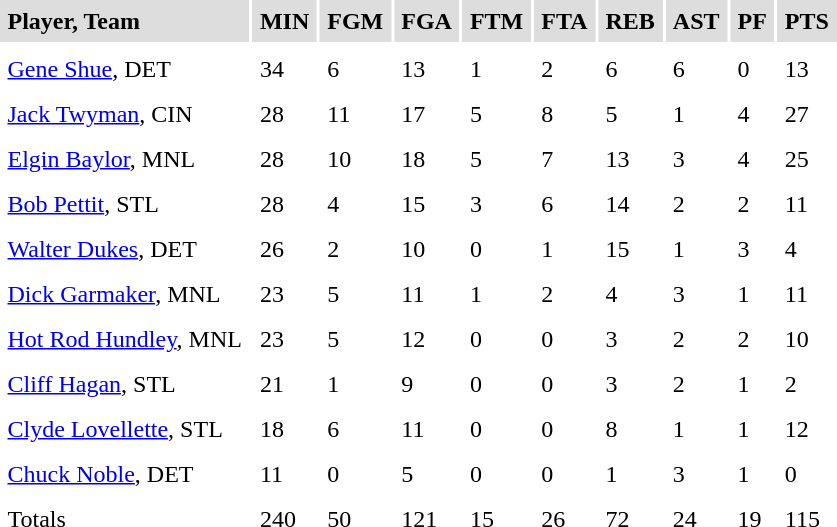<table cellpadding=5>
<tr bgcolor="#dddddd">
<td><strong>Player, Team</strong></td>
<td><strong>MIN</strong></td>
<td><strong>FGM</strong></td>
<td><strong>FGA</strong></td>
<td><strong>FTM</strong></td>
<td><strong>FTA</strong></td>
<td><strong>REB</strong></td>
<td><strong>AST</strong></td>
<td><strong>PF</strong></td>
<td><strong>PTS</strong></td>
</tr>
<tr bgcolor="#eeeeee">
</tr>
<tr>
<td><a href='#'>Gene Shue</a>, DET</td>
<td>34</td>
<td>6</td>
<td>13</td>
<td>1</td>
<td>2</td>
<td>6</td>
<td>6</td>
<td>0</td>
<td>13</td>
</tr>
<tr>
<td><a href='#'>Jack Twyman</a>, CIN</td>
<td>28</td>
<td>11</td>
<td>17</td>
<td>5</td>
<td>8</td>
<td>5</td>
<td>1</td>
<td>4</td>
<td>27</td>
</tr>
<tr>
<td><a href='#'>Elgin Baylor</a>, MNL</td>
<td>28</td>
<td>10</td>
<td>18</td>
<td>5</td>
<td>7</td>
<td>13</td>
<td>3</td>
<td>4</td>
<td>25</td>
</tr>
<tr>
<td><a href='#'>Bob Pettit</a>, STL</td>
<td>28</td>
<td>4</td>
<td>15</td>
<td>3</td>
<td>6</td>
<td>14</td>
<td>2</td>
<td>2</td>
<td>11</td>
</tr>
<tr>
<td><a href='#'>Walter Dukes</a>, DET</td>
<td>26</td>
<td>2</td>
<td>10</td>
<td>0</td>
<td>1</td>
<td>15</td>
<td>1</td>
<td>3</td>
<td>4</td>
</tr>
<tr>
<td><a href='#'>Dick Garmaker</a>, MNL</td>
<td>23</td>
<td>5</td>
<td>11</td>
<td>1</td>
<td>2</td>
<td>4</td>
<td>3</td>
<td>1</td>
<td>11</td>
</tr>
<tr>
<td><a href='#'>Hot Rod Hundley</a>, MNL</td>
<td>23</td>
<td>5</td>
<td>12</td>
<td>0</td>
<td>0</td>
<td>3</td>
<td>2</td>
<td>2</td>
<td>10</td>
</tr>
<tr>
<td><a href='#'>Cliff Hagan</a>, STL</td>
<td>21</td>
<td>1</td>
<td>9</td>
<td>0</td>
<td>0</td>
<td>3</td>
<td>2</td>
<td>1</td>
<td>2</td>
</tr>
<tr>
<td><a href='#'>Clyde Lovellette</a>, STL</td>
<td>18</td>
<td>6</td>
<td>11</td>
<td>0</td>
<td>0</td>
<td>8</td>
<td>1</td>
<td>1</td>
<td>12</td>
</tr>
<tr>
<td><a href='#'>Chuck Noble</a>, DET</td>
<td>11</td>
<td>0</td>
<td>5</td>
<td>0</td>
<td>0</td>
<td>1</td>
<td>3</td>
<td>1</td>
<td>0</td>
</tr>
<tr>
<td>Totals</td>
<td>240</td>
<td>50</td>
<td>121</td>
<td>15</td>
<td>26</td>
<td>72</td>
<td>24</td>
<td>19</td>
<td>115</td>
</tr>
<tr>
</tr>
</table>
